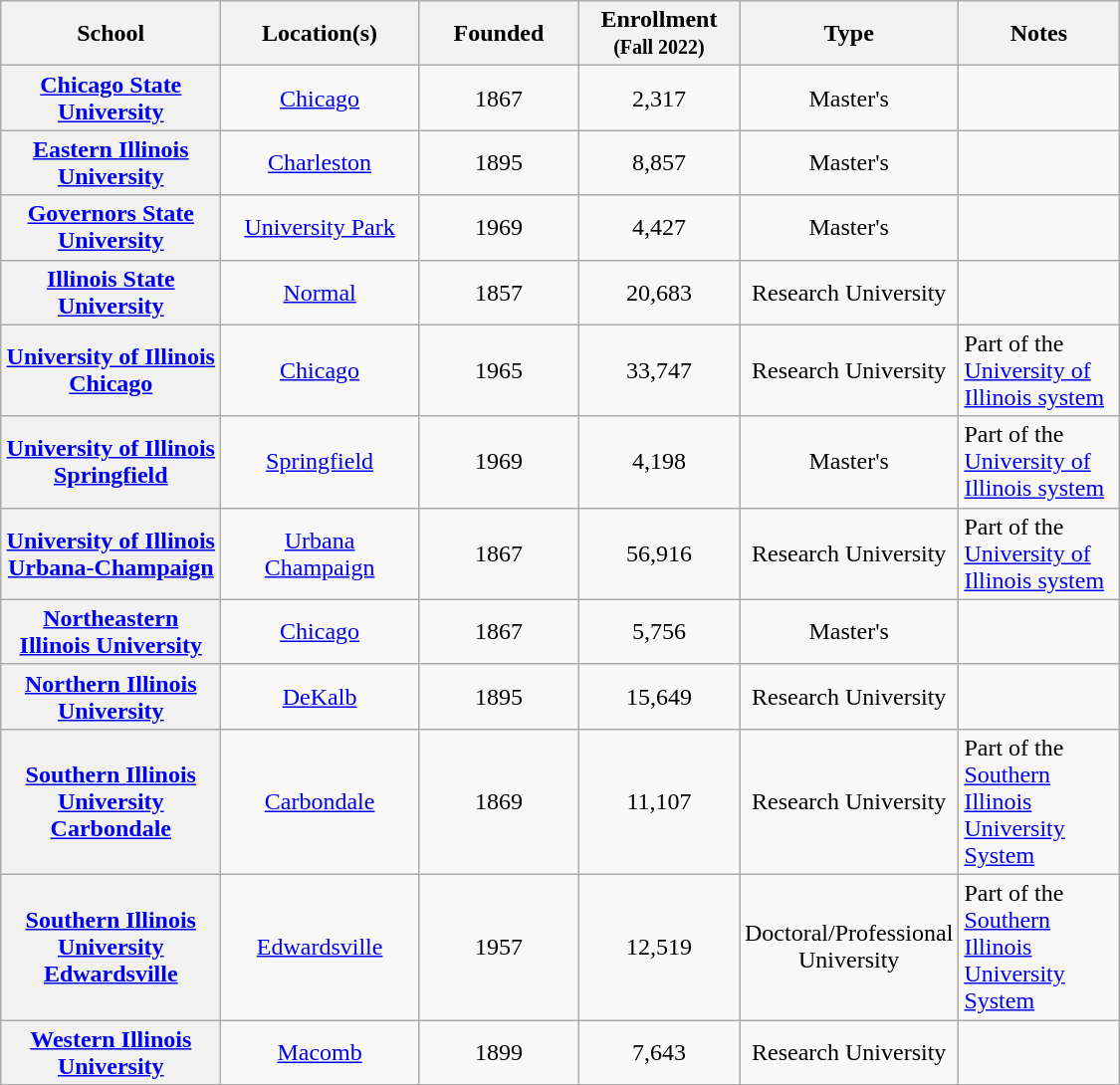<table class="wikitable sortable" style="text-align:left;">
<tr>
<th scope="col" style="width:140px;">School</th>
<th scope="col" style="width:125px;">Location(s)</th>
<th scope="col" style="width:100px;">Founded</th>
<th scope="col" style="width:100px;">Enrollment<br><small>(Fall 2022)</small></th>
<th scope="col" style="width:100px;">Type</th>
<th scope="col" style="width:100px;">Notes</th>
</tr>
<tr>
<th scope="row"><a href='#'>Chicago State University</a></th>
<td style="text-align:center;"><a href='#'>Chicago</a></td>
<td style="text-align:center;">1867</td>
<td style="text-align:center;">2,317</td>
<td style="text-align:center;">Master's</td>
<td></td>
</tr>
<tr>
<th scope="row"><a href='#'>Eastern Illinois University</a></th>
<td style="text-align:center;"><a href='#'>Charleston</a></td>
<td style="text-align:center;">1895</td>
<td style="text-align:center;">8,857</td>
<td style="text-align:center;">Master's</td>
<td></td>
</tr>
<tr>
<th scope="row"><a href='#'>Governors State University</a></th>
<td style="text-align:center;"><a href='#'>University Park</a></td>
<td style="text-align:center;">1969</td>
<td style="text-align:center;">4,427</td>
<td style="text-align:center;">Master's</td>
<td></td>
</tr>
<tr>
<th scope="row"><a href='#'>Illinois State University</a></th>
<td style="text-align:center;"><a href='#'>Normal</a></td>
<td style="text-align:center;">1857</td>
<td style="text-align:center;">20,683</td>
<td style="text-align:center;">Research University</td>
<td></td>
</tr>
<tr>
<th scope="row"><a href='#'>University of Illinois Chicago</a></th>
<td style="text-align:center;"><a href='#'>Chicago</a></td>
<td style="text-align:center;">1965</td>
<td style="text-align:center;">33,747</td>
<td style="text-align:center;">Research University</td>
<td>Part of the <a href='#'>University of Illinois system</a></td>
</tr>
<tr>
<th scope="row"><a href='#'>University of Illinois Springfield</a></th>
<td style="text-align:center;"><a href='#'>Springfield</a></td>
<td style="text-align:center;">1969</td>
<td style="text-align:center;">4,198</td>
<td style="text-align:center;">Master's</td>
<td>Part of the <a href='#'>University of Illinois system</a></td>
</tr>
<tr>
<th scope="row"><a href='#'>University of Illinois Urbana-Champaign</a></th>
<td style="text-align:center;"><a href='#'>Urbana</a> <br> <a href='#'>Champaign</a></td>
<td style="text-align:center;">1867</td>
<td style="text-align:center;">56,916</td>
<td style="text-align:center;">Research University</td>
<td>Part of the <a href='#'>University of Illinois system</a></td>
</tr>
<tr>
<th scope="row"><a href='#'>Northeastern Illinois University</a></th>
<td style="text-align:center;"><a href='#'>Chicago</a></td>
<td style="text-align:center;">1867</td>
<td style="text-align:center;">5,756</td>
<td style="text-align:center;">Master's</td>
<td></td>
</tr>
<tr>
<th scope="row"><a href='#'>Northern Illinois University</a></th>
<td style="text-align:center;"><a href='#'>DeKalb</a></td>
<td style="text-align:center;">1895</td>
<td style="text-align:center;">15,649</td>
<td style="text-align:center;">Research University</td>
<td></td>
</tr>
<tr>
<th scope="row"><a href='#'>Southern Illinois University Carbondale</a></th>
<td style="text-align:center;"><a href='#'>Carbondale</a></td>
<td style="text-align:center;">1869</td>
<td style="text-align:center;">11,107</td>
<td style="text-align:center;">Research University</td>
<td>Part of the <a href='#'>Southern Illinois University System</a></td>
</tr>
<tr>
<th scope="row"><a href='#'>Southern Illinois University Edwardsville</a></th>
<td style="text-align:center;"><a href='#'>Edwardsville</a></td>
<td style="text-align:center;">1957</td>
<td style="text-align:center;">12,519</td>
<td style="text-align:center;">Doctoral/Professional University</td>
<td>Part of the <a href='#'>Southern Illinois University System</a></td>
</tr>
<tr>
<th scope="row"><a href='#'>Western Illinois University</a></th>
<td style="text-align:center;"><a href='#'>Macomb</a></td>
<td style="text-align:center;">1899</td>
<td style="text-align:center;">7,643</td>
<td style="text-align:center;">Research University</td>
<td></td>
</tr>
</table>
